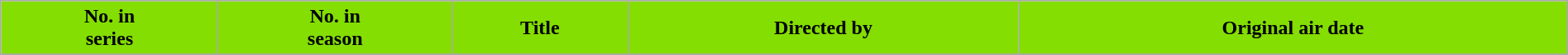<table class="wikitable plainrowheaders" style="width: 100%; margin: auto;">
<tr>
<th scope="col" style="background:#84DE02; color:#000;">No. in<br>series</th>
<th scope="col" style="background:#84DE02; color:#000;">No. in<br>season</th>
<th scope="col" style="background:#84DE02; color:#000;">Title</th>
<th scope="col" style="background:#84DE02; color:#000;">Directed by</th>
<th scope="col" style="background:#84DE02; color:#000;">Original air date</th>
</tr>
<tr>
</tr>
</table>
